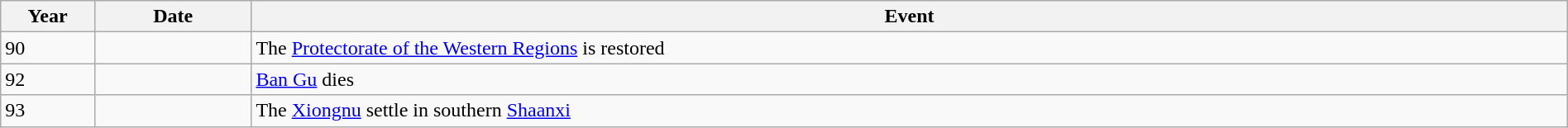<table class="wikitable" style="width:100%;">
<tr>
<th style="width:6%">Year</th>
<th style="width:10%">Date</th>
<th>Event</th>
</tr>
<tr>
<td>90</td>
<td></td>
<td>The <a href='#'>Protectorate of the Western Regions</a> is restored</td>
</tr>
<tr>
<td>92</td>
<td></td>
<td><a href='#'>Ban Gu</a> dies</td>
</tr>
<tr>
<td>93</td>
<td></td>
<td>The <a href='#'>Xiongnu</a> settle in southern <a href='#'>Shaanxi</a></td>
</tr>
</table>
